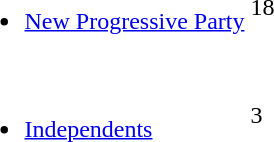<table>
<tr>
<td><br><ul><li><a href='#'>New Progressive Party</a></li></ul></td>
<td><div>18</div></td>
</tr>
<tr>
<td><br><ul><li><a href='#'>Independents</a></li></ul></td>
<td><div>3</div></td>
</tr>
</table>
